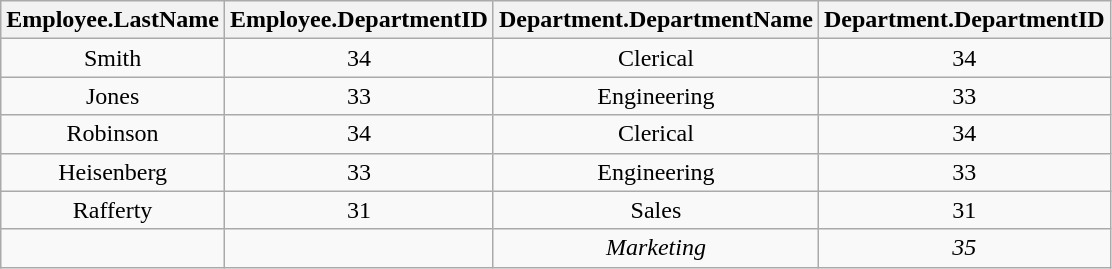<table class="wikitable" style="text-align:center">
<tr>
<th>Employee.LastName</th>
<th>Employee.DepartmentID</th>
<th>Department.DepartmentName</th>
<th>Department.DepartmentID</th>
</tr>
<tr>
<td>Smith</td>
<td>34</td>
<td>Clerical</td>
<td>34</td>
</tr>
<tr>
<td>Jones</td>
<td>33</td>
<td>Engineering</td>
<td>33</td>
</tr>
<tr>
<td>Robinson</td>
<td>34</td>
<td>Clerical</td>
<td>34</td>
</tr>
<tr>
<td>Heisenberg</td>
<td>33</td>
<td>Engineering</td>
<td>33</td>
</tr>
<tr>
<td>Rafferty</td>
<td>31</td>
<td>Sales</td>
<td>31</td>
</tr>
<tr>
<td></td>
<td></td>
<td><em>Marketing</em></td>
<td><em>35</em></td>
</tr>
</table>
